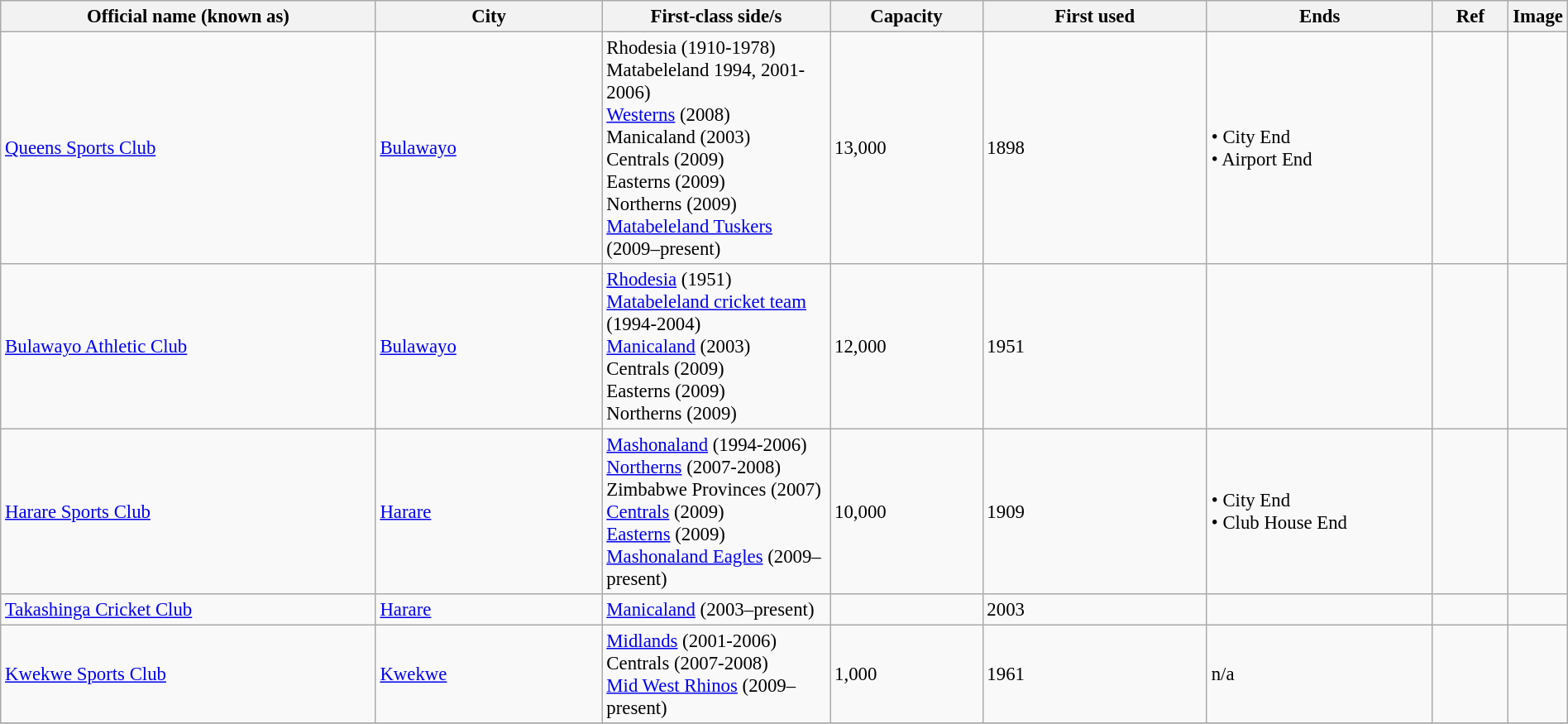<table class="wikitable" style="font-size:95%;" width="100%">
<tr>
<th width=25%>Official name (known as)</th>
<th width=15%>City</th>
<th width=15%>First-class side/s</th>
<th width=10%>Capacity</th>
<th width=15%>First used</th>
<th width=15%>Ends</th>
<th width = 5%>Ref</th>
<th>Image</th>
</tr>
<tr>
<td><a href='#'>Queens Sports Club</a></td>
<td><a href='#'>Bulawayo</a></td>
<td>Rhodesia (1910-1978)<br>Matabeleland 1994, 2001-2006)<br><a href='#'>Westerns</a> (2008)<br>Manicaland (2003)<br>Centrals (2009)<br>Easterns (2009)<br>Northerns (2009)<br><a href='#'>Matabeleland Tuskers</a> (2009–present)</td>
<td>13,000</td>
<td>1898</td>
<td>• City End<br>• Airport End</td>
<td></td>
<td></td>
</tr>
<tr>
<td><a href='#'>Bulawayo Athletic Club</a></td>
<td><a href='#'>Bulawayo</a></td>
<td><a href='#'>Rhodesia</a> (1951)<br><a href='#'>Matabeleland cricket team</a> (1994-2004)<br><a href='#'>Manicaland</a> (2003)<br>Centrals (2009)<br>Easterns (2009)<br>Northerns (2009)</td>
<td>12,000</td>
<td>1951</td>
<td></td>
<td></td>
<td></td>
</tr>
<tr>
<td><a href='#'>Harare Sports Club</a></td>
<td><a href='#'>Harare</a></td>
<td><a href='#'>Mashonaland</a> (1994-2006)<br><a href='#'>Northerns</a> (2007-2008)<br>Zimbabwe Provinces (2007)<br><a href='#'>Centrals</a> (2009)<br><a href='#'>Easterns</a> (2009)<br><a href='#'>Mashonaland Eagles</a> (2009–present)</td>
<td>10,000</td>
<td>1909</td>
<td>• City End<br>• Club House End</td>
<td></td>
<td></td>
</tr>
<tr>
<td><a href='#'>Takashinga Cricket Club</a></td>
<td><a href='#'>Harare</a></td>
<td><a href='#'>Manicaland</a> (2003–present)</td>
<td></td>
<td>2003</td>
<td></td>
<td></td>
<td></td>
</tr>
<tr>
<td><a href='#'>Kwekwe Sports Club</a></td>
<td><a href='#'>Kwekwe</a></td>
<td><a href='#'>Midlands</a> (2001-2006)<br>Centrals (2007-2008)<br><a href='#'>Mid West Rhinos</a> (2009–present)</td>
<td>1,000</td>
<td>1961</td>
<td>n/a</td>
<td></td>
<td></td>
</tr>
<tr>
</tr>
</table>
